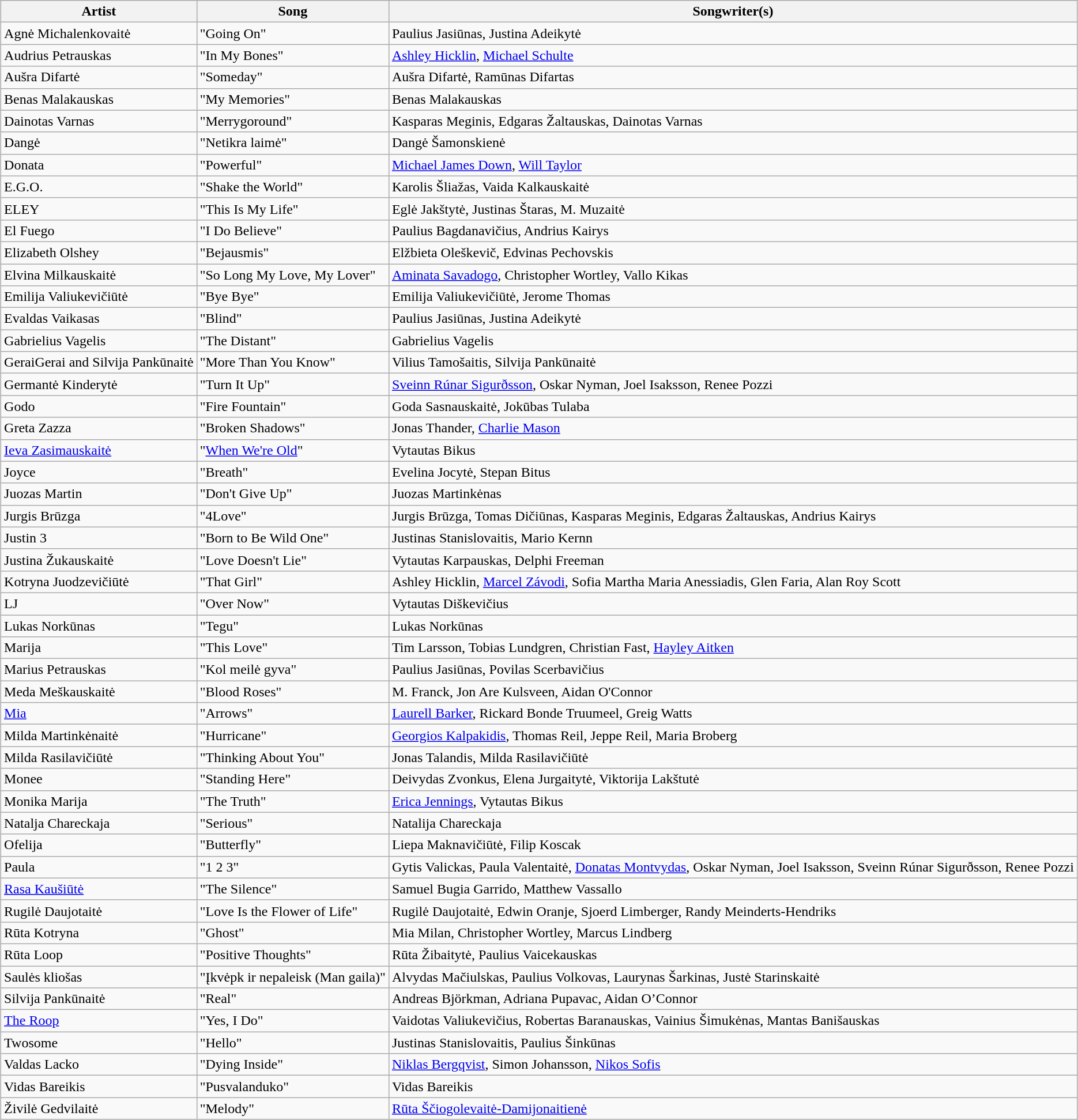<table class="wikitable sortable mw-collapsible" " style="margin: 1em auto 1em auto">
<tr>
<th>Artist</th>
<th>Song</th>
<th>Songwriter(s)</th>
</tr>
<tr>
<td>Agnė Michalenkovaitė</td>
<td>"Going On"</td>
<td>Paulius Jasiūnas, Justina Adeikytė</td>
</tr>
<tr>
<td>Audrius Petrauskas</td>
<td>"In My Bones"</td>
<td><a href='#'>Ashley Hicklin</a>, <a href='#'>Michael Schulte</a></td>
</tr>
<tr>
<td>Aušra Difartė</td>
<td>"Someday"</td>
<td>Aušra Difartė, Ramūnas Difartas</td>
</tr>
<tr>
<td>Benas Malakauskas</td>
<td>"My Memories"</td>
<td>Benas Malakauskas</td>
</tr>
<tr>
<td>Dainotas Varnas</td>
<td>"Merrygoround"</td>
<td>Kasparas Meginis, Edgaras Žaltauskas, Dainotas Varnas</td>
</tr>
<tr>
<td>Dangė</td>
<td>"Netikra laimė"</td>
<td>Dangė Šamonskienė</td>
</tr>
<tr>
<td>Donata</td>
<td>"Powerful"</td>
<td><a href='#'>Michael James Down</a>, <a href='#'>Will Taylor</a></td>
</tr>
<tr>
<td>E.G.O.</td>
<td>"Shake the World"</td>
<td>Karolis Šliažas, Vaida Kalkauskaitė</td>
</tr>
<tr>
<td>ELEY</td>
<td>"This Is My Life"</td>
<td>Eglė Jakštytė, Justinas Štaras, M. Muzaitė</td>
</tr>
<tr>
<td>El Fuego</td>
<td>"I Do Believe"</td>
<td>Paulius Bagdanavičius, Andrius Kairys</td>
</tr>
<tr>
<td>Elizabeth Olshey</td>
<td>"Bejausmis"</td>
<td>Elžbieta Oleškevič, Edvinas Pechovskis</td>
</tr>
<tr>
<td>Elvina Milkauskaitė</td>
<td>"So Long My Love, My Lover"</td>
<td><a href='#'>Aminata Savadogo</a>, Christopher Wortley, Vallo Kikas</td>
</tr>
<tr>
<td>Emilija Valiukevičiūtė</td>
<td>"Bye Bye"</td>
<td>Emilija Valiukevičiūtė, Jerome Thomas</td>
</tr>
<tr>
<td>Evaldas Vaikasas</td>
<td>"Blind"</td>
<td>Paulius Jasiūnas, Justina Adeikytė</td>
</tr>
<tr>
<td>Gabrielius Vagelis</td>
<td>"The Distant"</td>
<td>Gabrielius Vagelis</td>
</tr>
<tr>
<td>GeraiGerai and Silvija Pankūnaitė</td>
<td>"More Than You Know"</td>
<td>Vilius Tamošaitis, Silvija Pankūnaitė</td>
</tr>
<tr>
<td>Germantė Kinderytė</td>
<td>"Turn It Up"</td>
<td><a href='#'>Sveinn Rúnar Sigurðsson</a>, Oskar Nyman, Joel Isaksson, Renee Pozzi</td>
</tr>
<tr>
<td>Godo</td>
<td>"Fire Fountain"</td>
<td>Goda Sasnauskaitė, Jokūbas Tulaba</td>
</tr>
<tr>
<td>Greta Zazza</td>
<td>"Broken Shadows"</td>
<td>Jonas Thander, <a href='#'>Charlie Mason</a></td>
</tr>
<tr>
<td><a href='#'>Ieva Zasimauskaitė</a></td>
<td>"<a href='#'>When We're Old</a>"</td>
<td>Vytautas Bikus</td>
</tr>
<tr>
<td>Joyce</td>
<td>"Breath"</td>
<td>Evelina Jocytė, Stepan Bitus</td>
</tr>
<tr>
<td>Juozas Martin</td>
<td>"Don't Give Up"</td>
<td>Juozas Martinkėnas</td>
</tr>
<tr>
<td>Jurgis Brūzga</td>
<td>"4Love"</td>
<td>Jurgis Brūzga, Tomas Dičiūnas, Kasparas Meginis, Edgaras Žaltauskas, Andrius Kairys</td>
</tr>
<tr>
<td>Justin 3</td>
<td>"Born to Be Wild One"</td>
<td>Justinas Stanislovaitis, Mario Kernn</td>
</tr>
<tr>
<td>Justina Žukauskaitė</td>
<td>"Love Doesn't Lie"</td>
<td>Vytautas Karpauskas, Delphi Freeman</td>
</tr>
<tr>
<td>Kotryna Juodzevičiūtė</td>
<td>"That Girl"</td>
<td>Ashley Hicklin, <a href='#'>Marcel Závodi</a>, Sofia Martha Maria Anessiadis, Glen Faria, Alan Roy Scott</td>
</tr>
<tr>
<td>LJ</td>
<td>"Over Now"</td>
<td>Vytautas Diškevičius</td>
</tr>
<tr>
<td>Lukas Norkūnas</td>
<td>"Tegu"</td>
<td>Lukas Norkūnas</td>
</tr>
<tr>
<td>Marija</td>
<td>"This Love"</td>
<td>Tim Larsson, Tobias Lundgren, Christian Fast, <a href='#'>Hayley Aitken</a></td>
</tr>
<tr>
<td>Marius Petrauskas</td>
<td>"Kol meilė gyva"</td>
<td>Paulius Jasiūnas, Povilas Scerbavičius</td>
</tr>
<tr>
<td>Meda Meškauskaitė</td>
<td>"Blood Roses"</td>
<td>M. Franck, Jon Are Kulsveen, Aidan O'Connor</td>
</tr>
<tr>
<td><a href='#'>Mia</a></td>
<td>"Arrows"</td>
<td><a href='#'>Laurell Barker</a>, Rickard Bonde Truumeel, Greig Watts</td>
</tr>
<tr>
<td>Milda Martinkėnaitė</td>
<td>"Hurricane"</td>
<td><a href='#'>Georgios Kalpakidis</a>, Thomas Reil, Jeppe Reil, Maria Broberg</td>
</tr>
<tr>
<td>Milda Rasilavičiūtė</td>
<td>"Thinking About You"</td>
<td>Jonas Talandis, Milda Rasilavičiūtė</td>
</tr>
<tr>
<td>Monee</td>
<td>"Standing Here"</td>
<td>Deivydas Zvonkus, Elena Jurgaitytė, Viktorija Lakštutė</td>
</tr>
<tr>
<td>Monika Marija</td>
<td>"The Truth"</td>
<td><a href='#'>Erica Jennings</a>, Vytautas Bikus</td>
</tr>
<tr>
<td>Natalja Chareckaja</td>
<td>"Serious"</td>
<td>Natalija Chareckaja</td>
</tr>
<tr>
<td>Ofelija</td>
<td>"Butterfly"</td>
<td>Liepa Maknavičiūtė, Filip Koscak</td>
</tr>
<tr>
<td>Paula</td>
<td>"1 2 3"</td>
<td>Gytis Valickas, Paula Valentaitė, <a href='#'>Donatas Montvydas</a>, Oskar Nyman, Joel Isaksson, Sveinn Rúnar Sigurðsson, Renee Pozzi</td>
</tr>
<tr>
<td><a href='#'>Rasa Kaušiūtė</a></td>
<td>"The Silence"</td>
<td>Samuel Bugia Garrido, Matthew Vassallo</td>
</tr>
<tr>
<td>Rugilė Daujotaitė</td>
<td>"Love Is the Flower of Life"</td>
<td>Rugilė Daujotaitė, Edwin Oranje, Sjoerd Limberger, Randy Meinderts-Hendriks</td>
</tr>
<tr>
<td>Rūta Kotryna</td>
<td>"Ghost"</td>
<td>Mia Milan, Christopher Wortley, Marcus Lindberg</td>
</tr>
<tr>
<td>Rūta Loop</td>
<td>"Positive Thoughts"</td>
<td>Rūta Žibaitytė, Paulius Vaicekauskas</td>
</tr>
<tr>
<td>Saulės kliošas</td>
<td>"Įkvėpk ir nepaleisk (Man gaila)"</td>
<td>Alvydas Mačiulskas, Paulius Volkovas, Laurynas Šarkinas, Justė Starinskaitė</td>
</tr>
<tr>
<td>Silvija Pankūnaitė</td>
<td>"Real"</td>
<td>Andreas Björkman, Adriana Pupavac, Aidan O’Connor</td>
</tr>
<tr>
<td><a href='#'>The Roop</a></td>
<td>"Yes, I Do"</td>
<td>Vaidotas Valiukevičius, Robertas Baranauskas, Vainius Šimukėnas, Mantas Banišauskas</td>
</tr>
<tr>
<td>Twosome</td>
<td>"Hello"</td>
<td>Justinas Stanislovaitis, Paulius Šinkūnas</td>
</tr>
<tr>
<td>Valdas Lacko</td>
<td>"Dying Inside"</td>
<td><a href='#'>Niklas Bergqvist</a>, Simon Johansson, <a href='#'>Nikos Sofis</a></td>
</tr>
<tr>
<td>Vidas Bareikis</td>
<td>"Pusvalanduko"</td>
<td>Vidas Bareikis</td>
</tr>
<tr>
<td>Živilė Gedvilaitė</td>
<td>"Melody"</td>
<td><a href='#'>Rūta Ščiogolevaitė-Damijonaitienė</a></td>
</tr>
</table>
